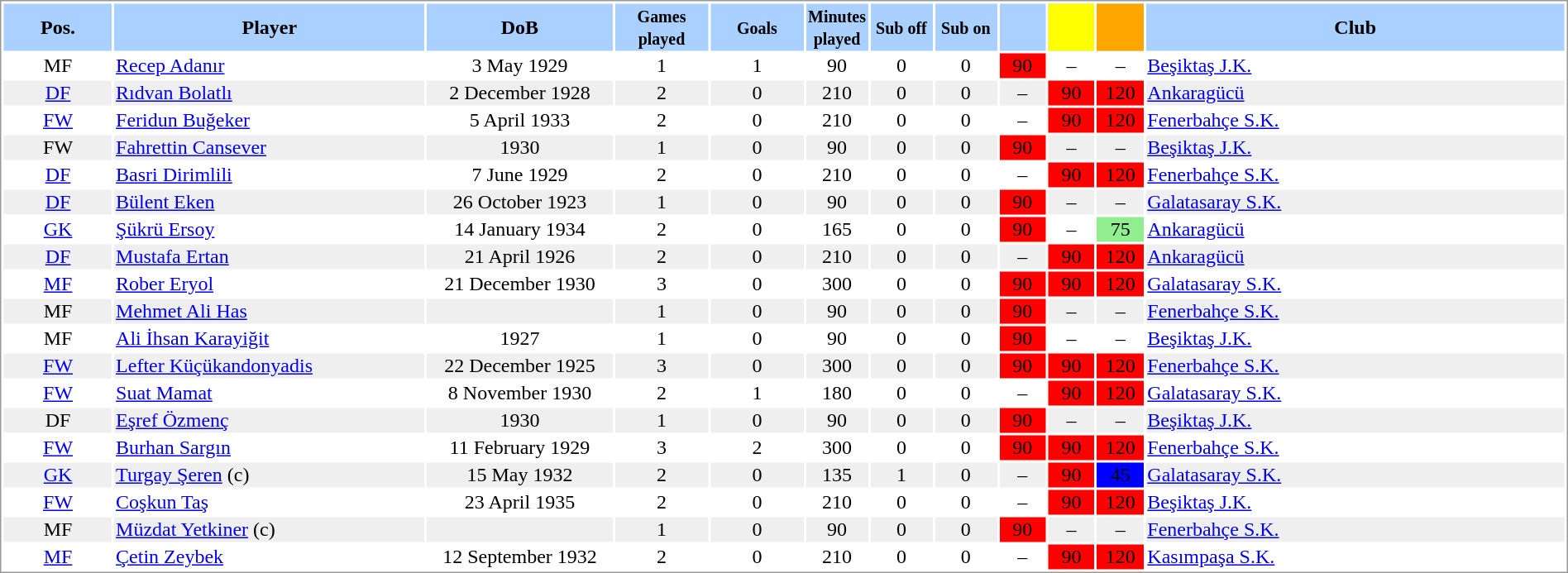<table border="0" width="100%" style="border: 1px solid #999; background-color:#FFFFFF; text-align:center">
<tr align="center" bgcolor="#AAD0FF">
<th width=7%>Pos.</th>
<th width=20%>Player</th>
<th width=12%>DoB</th>
<th width=6%><small>Games<br>played</small></th>
<th width=6%><small>Goals</small></th>
<th width=4%><small>Minutes<br>played</small></th>
<th width=4%><small>Sub off</small></th>
<th width=4%><small>Sub on</small></th>
<th width=3%></th>
<th width=3% bgcolor=yellow></th>
<th width=3% bgcolor=orange></th>
<th width=27%>Club</th>
</tr>
<tr>
<td>MF</td>
<td align="left"><a href='#'>Recep Adanır</a></td>
<td>3 May 1929</td>
<td>1</td>
<td>1</td>
<td>90</td>
<td>0</td>
<td>0</td>
<td bgcolor=red>90</td>
<td>–</td>
<td>–</td>
<td align="left"> <a href='#'>Beşiktaş J.K.</a></td>
</tr>
<tr bgcolor="#EFEFEF">
<td><a href='#'>DF</a></td>
<td align="left"><a href='#'>Rıdvan Bolatlı</a></td>
<td>2 December 1928</td>
<td>2</td>
<td>0</td>
<td>210</td>
<td>0</td>
<td>0</td>
<td>–</td>
<td bgcolor=red>90</td>
<td bgcolor=red>120</td>
<td align="left"> <a href='#'>Ankaragücü</a></td>
</tr>
<tr>
<td><a href='#'>FW</a></td>
<td align="left"><a href='#'>Feridun Buğeker</a></td>
<td>5 April 1933</td>
<td>2</td>
<td>0</td>
<td>210</td>
<td>0</td>
<td>0</td>
<td>–</td>
<td bgcolor=red>90</td>
<td bgcolor=red>120</td>
<td align="left"> <a href='#'>Fenerbahçe S.K.</a></td>
</tr>
<tr bgcolor="#EFEFEF">
<td>FW</td>
<td align="left"><a href='#'>Fahrettin Cansever</a></td>
<td>1930</td>
<td>1</td>
<td>0</td>
<td>90</td>
<td>0</td>
<td>0</td>
<td bgcolor=red>90</td>
<td>–</td>
<td>–</td>
<td align="left"> <a href='#'>Beşiktaş J.K.</a></td>
</tr>
<tr>
<td><a href='#'>DF</a></td>
<td align="left"><a href='#'>Basri Dirimlili</a></td>
<td>7 June 1929</td>
<td>2</td>
<td>0</td>
<td>210</td>
<td>0</td>
<td>0</td>
<td>–</td>
<td bgcolor=red>90</td>
<td bgcolor=red>120</td>
<td align="left"> <a href='#'>Fenerbahçe S.K.</a></td>
</tr>
<tr bgcolor="#EFEFEF">
<td><a href='#'>DF</a></td>
<td align="left"><a href='#'>Bülent Eken</a></td>
<td>26 October 1923</td>
<td>1</td>
<td>0</td>
<td>90</td>
<td>0</td>
<td>0</td>
<td bgcolor=red>90</td>
<td>–</td>
<td>–</td>
<td align="left"> <a href='#'>Galatasaray S.K.</a></td>
</tr>
<tr>
<td><a href='#'>GK</a></td>
<td align="left"><a href='#'>Şükrü Ersoy</a></td>
<td>14 January 1934</td>
<td>2</td>
<td>0</td>
<td>165</td>
<td>0</td>
<td>0</td>
<td bgcolor=red>90</td>
<td>–</td>
<td bgcolor=lightgreen>75</td>
<td align="left"> <a href='#'>Ankaragücü</a></td>
</tr>
<tr bgcolor="#EFEFEF">
<td><a href='#'>DF</a></td>
<td align="left"><a href='#'>Mustafa Ertan</a></td>
<td>21 April 1926</td>
<td>2</td>
<td>0</td>
<td>210</td>
<td>0</td>
<td>0</td>
<td>–</td>
<td bgcolor=red>90</td>
<td bgcolor=red>120</td>
<td align="left"> <a href='#'>Ankaragücü</a></td>
</tr>
<tr>
<td><a href='#'>MF</a></td>
<td align="left"><a href='#'>Rober Eryol</a></td>
<td>21 December 1930</td>
<td>3</td>
<td>0</td>
<td>300</td>
<td>0</td>
<td>0</td>
<td bgcolor=red>90</td>
<td bgcolor=red>90</td>
<td bgcolor=red>120</td>
<td align="left"> <a href='#'>Galatasaray S.K.</a></td>
</tr>
<tr bgcolor="#EFEFEF">
<td>MF</td>
<td align="left"><a href='#'>Mehmet Ali Has</a></td>
<td></td>
<td>1</td>
<td>0</td>
<td>90</td>
<td>0</td>
<td>0</td>
<td bgcolor=red>90</td>
<td>–</td>
<td>–</td>
<td align="left"> <a href='#'>Fenerbahçe S.K.</a></td>
</tr>
<tr>
<td>MF</td>
<td align="left"><a href='#'>Ali İhsan Karayiğit</a></td>
<td>1927</td>
<td>1</td>
<td>0</td>
<td>90</td>
<td>0</td>
<td>0</td>
<td bgcolor=red>90</td>
<td>–</td>
<td>–</td>
<td align="left"> <a href='#'>Beşiktaş J.K.</a></td>
</tr>
<tr bgcolor="#EFEFEF">
<td><a href='#'>FW</a></td>
<td align="left"><a href='#'>Lefter Küçükandonyadis</a></td>
<td>22 December 1925</td>
<td>3</td>
<td>0</td>
<td>300</td>
<td>0</td>
<td>0</td>
<td bgcolor=red>90</td>
<td bgcolor=red>90</td>
<td bgcolor=red>120</td>
<td align="left"> <a href='#'>Fenerbahçe S.K.</a></td>
</tr>
<tr>
<td><a href='#'>FW</a></td>
<td align="left"><a href='#'>Suat Mamat</a></td>
<td>8 November 1930</td>
<td>2</td>
<td>1</td>
<td>180</td>
<td>0</td>
<td>0</td>
<td>–</td>
<td bgcolor=red>90</td>
<td bgcolor=red>120</td>
<td align="left"> <a href='#'>Galatasaray S.K.</a></td>
</tr>
<tr bgcolor="#EFEFEF">
<td>DF</td>
<td align="left"><a href='#'>Eşref Özmenç</a></td>
<td>1930</td>
<td>1</td>
<td>0</td>
<td>90</td>
<td>0</td>
<td>0</td>
<td bgcolor=red>90</td>
<td>–</td>
<td>–</td>
<td align="left"> <a href='#'>Beşiktaş J.K.</a></td>
</tr>
<tr>
<td><a href='#'>FW</a></td>
<td align="left"><a href='#'>Burhan Sargın</a></td>
<td>11 February 1929</td>
<td>3</td>
<td>2</td>
<td>300</td>
<td>0</td>
<td>0</td>
<td bgcolor=red>90</td>
<td bgcolor=red>90</td>
<td bgcolor=red>120</td>
<td align="left"> <a href='#'>Fenerbahçe S.K.</a></td>
</tr>
<tr bgcolor="#EFEFEF">
<td><a href='#'>GK</a></td>
<td align="left"><a href='#'>Turgay Şeren</a> (c)</td>
<td>15 May 1932</td>
<td>2</td>
<td>0</td>
<td>135</td>
<td>1</td>
<td>0</td>
<td>–</td>
<td bgcolor=red>90</td>
<td bgcolor=blue>45</td>
<td align="left"> <a href='#'>Galatasaray S.K.</a></td>
</tr>
<tr>
<td><a href='#'>FW</a></td>
<td align="left"><a href='#'>Coşkun Taş</a></td>
<td>23 April 1935</td>
<td>2</td>
<td>0</td>
<td>210</td>
<td>0</td>
<td>0</td>
<td>–</td>
<td bgcolor=red>90</td>
<td bgcolor=red>120</td>
<td align="left"> <a href='#'>Beşiktaş J.K.</a></td>
</tr>
<tr bgcolor="#EFEFEF">
<td>MF</td>
<td align="left"><a href='#'>Müzdat Yetkiner</a> (c)</td>
<td></td>
<td>1</td>
<td>0</td>
<td>90</td>
<td>0</td>
<td>0</td>
<td bgcolor=red>90</td>
<td>–</td>
<td>–</td>
<td align="left"> <a href='#'>Fenerbahçe S.K.</a></td>
</tr>
<tr>
<td><a href='#'>MF</a></td>
<td align="left"><a href='#'>Çetin Zeybek</a></td>
<td>12 September 1932</td>
<td>2</td>
<td>0</td>
<td>210</td>
<td>0</td>
<td>0</td>
<td>–</td>
<td bgcolor=red>90</td>
<td bgcolor=red>120</td>
<td align="left"> <a href='#'>Kasımpaşa S.K.</a></td>
</tr>
</table>
